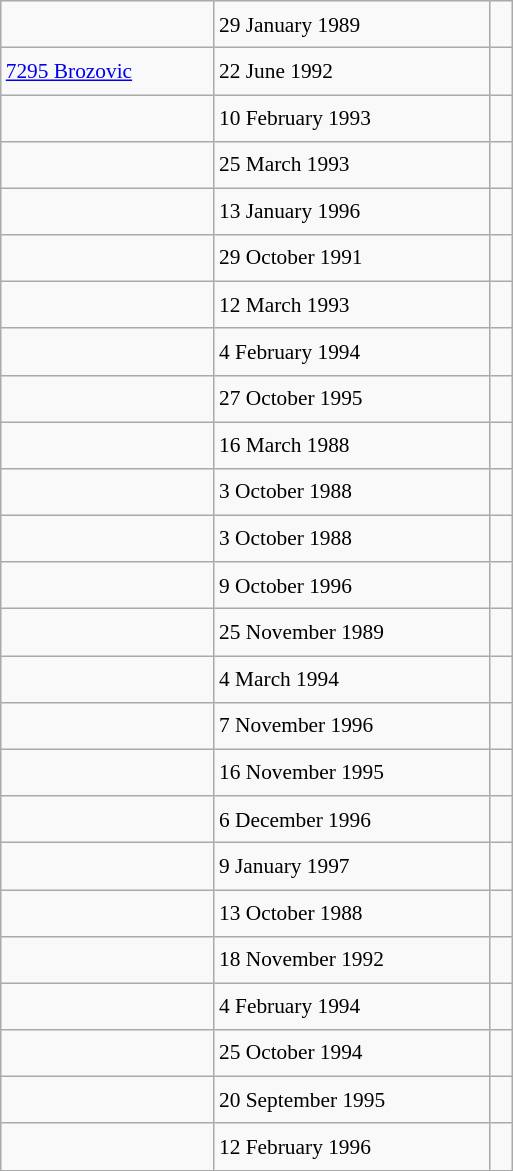<table class="wikitable" style="font-size: 89%; float: left; width: 24em; margin-right: 1em; line-height: 1.65em">
<tr>
<td></td>
<td>29 January 1989</td>
<td><small></small> </td>
</tr>
<tr>
<td><a href='#'>7295 Brozovic</a></td>
<td>22 June 1992</td>
<td><small></small> </td>
</tr>
<tr>
<td></td>
<td>10 February 1993</td>
<td><small></small> </td>
</tr>
<tr>
<td></td>
<td>25 March 1993</td>
<td><small></small> </td>
</tr>
<tr>
<td></td>
<td>13 January 1996</td>
<td><small></small> </td>
</tr>
<tr>
<td></td>
<td>29 October 1991</td>
<td><small></small> </td>
</tr>
<tr>
<td></td>
<td>12 March 1993</td>
<td><small></small> </td>
</tr>
<tr>
<td></td>
<td>4 February 1994</td>
<td><small></small> </td>
</tr>
<tr>
<td></td>
<td>27 October 1995</td>
<td><small></small> </td>
</tr>
<tr>
<td></td>
<td>16 March 1988</td>
<td><small></small> </td>
</tr>
<tr>
<td></td>
<td>3 October 1988</td>
<td><small></small> </td>
</tr>
<tr>
<td></td>
<td>3 October 1988</td>
<td><small></small> </td>
</tr>
<tr>
<td></td>
<td>9 October 1996</td>
<td><small></small> </td>
</tr>
<tr>
<td></td>
<td>25 November 1989</td>
<td><small></small> </td>
</tr>
<tr>
<td></td>
<td>4 March 1994</td>
<td><small></small> </td>
</tr>
<tr>
<td></td>
<td>7 November 1996</td>
<td><small></small> </td>
</tr>
<tr>
<td></td>
<td>16 November 1995</td>
<td><small></small> </td>
</tr>
<tr>
<td></td>
<td>6 December 1996</td>
<td><small></small> </td>
</tr>
<tr>
<td></td>
<td>9 January 1997</td>
<td><small></small> </td>
</tr>
<tr>
<td></td>
<td>13 October 1988</td>
<td><small></small> </td>
</tr>
<tr>
<td></td>
<td>18 November 1992</td>
<td><small></small> </td>
</tr>
<tr>
<td></td>
<td>4 February 1994</td>
<td><small></small> </td>
</tr>
<tr>
<td></td>
<td>25 October 1994</td>
<td><small></small> </td>
</tr>
<tr>
<td></td>
<td>20 September 1995</td>
<td><small></small> </td>
</tr>
<tr>
<td></td>
<td>12 February 1996</td>
<td><small></small> </td>
</tr>
</table>
